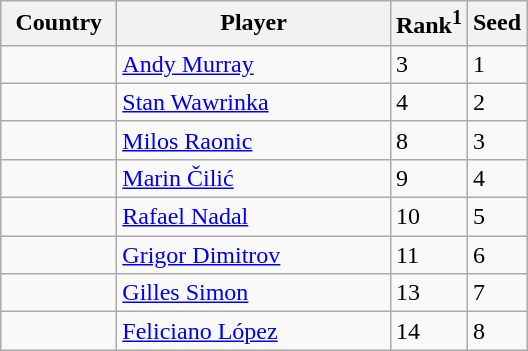<table class="wikitable" border="1">
<tr>
<th width="70">Country</th>
<th width="175">Player</th>
<th>Rank<sup>1</sup></th>
<th>Seed</th>
</tr>
<tr>
<td></td>
<td><a href='#'>Andy Murray</a></td>
<td>3</td>
<td>1</td>
</tr>
<tr>
<td></td>
<td><a href='#'>Stan Wawrinka</a></td>
<td>4</td>
<td>2</td>
</tr>
<tr>
<td></td>
<td><a href='#'>Milos Raonic</a></td>
<td>8</td>
<td>3</td>
</tr>
<tr>
<td></td>
<td><a href='#'>Marin Čilić</a></td>
<td>9</td>
<td>4</td>
</tr>
<tr>
<td></td>
<td><a href='#'>Rafael Nadal</a></td>
<td>10</td>
<td>5</td>
</tr>
<tr>
<td></td>
<td><a href='#'>Grigor Dimitrov</a></td>
<td>11</td>
<td>6</td>
</tr>
<tr>
<td></td>
<td><a href='#'>Gilles Simon</a></td>
<td>13</td>
<td>7</td>
</tr>
<tr>
<td></td>
<td><a href='#'>Feliciano López</a></td>
<td>14</td>
<td>8</td>
</tr>
</table>
